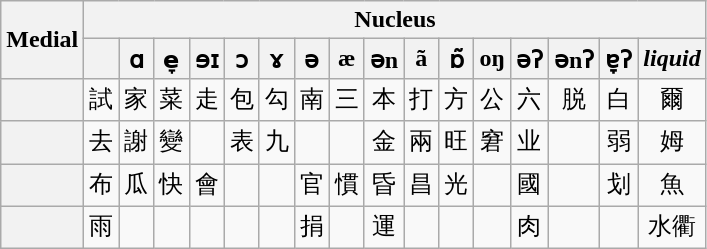<table class="wikitable" style="text-align: center;">
<tr>
<th rowspan="2">Medial</th>
<th colspan="16">Nucleus</th>
</tr>
<tr>
<th></th>
<th>ɑ</th>
<th>e̞</th>
<th>ɘɪ</th>
<th>ɔ</th>
<th>ɤ</th>
<th>ə</th>
<th>æ</th>
<th>ən</th>
<th>ã</th>
<th>ɒ̃</th>
<th>oŋ</th>
<th>əʔ</th>
<th>ənʔ</th>
<th>ɐ̞ʔ</th>
<th><em>liquid</em></th>
</tr>
<tr>
<th></th>
<td>試 </td>
<td>家 </td>
<td>菜 </td>
<td>走 </td>
<td>包 </td>
<td>勾 </td>
<td>南 </td>
<td>三 </td>
<td>本 </td>
<td>打 </td>
<td>方 </td>
<td>公 </td>
<td>六 </td>
<td>脱 </td>
<td>白 </td>
<td>爾 </td>
</tr>
<tr>
<th></th>
<td>去 </td>
<td>謝 </td>
<td>變 </td>
<td></td>
<td>表 </td>
<td>九 </td>
<td></td>
<td></td>
<td>金 </td>
<td>兩 </td>
<td>旺 </td>
<td>窘 </td>
<td>业 </td>
<td></td>
<td>弱 </td>
<td>姆 </td>
</tr>
<tr>
<th></th>
<td>布 </td>
<td>瓜 </td>
<td>快 </td>
<td>會 </td>
<td></td>
<td></td>
<td>官 </td>
<td>慣 </td>
<td>昏 </td>
<td>昌 </td>
<td>光 </td>
<td></td>
<td>國 </td>
<td></td>
<td>划 </td>
<td>魚 </td>
</tr>
<tr>
<th></th>
<td>雨 </td>
<td></td>
<td></td>
<td></td>
<td></td>
<td></td>
<td>捐 </td>
<td></td>
<td>運 </td>
<td></td>
<td></td>
<td></td>
<td>肉 </td>
<td></td>
<td></td>
<td>水衢 </td>
</tr>
</table>
